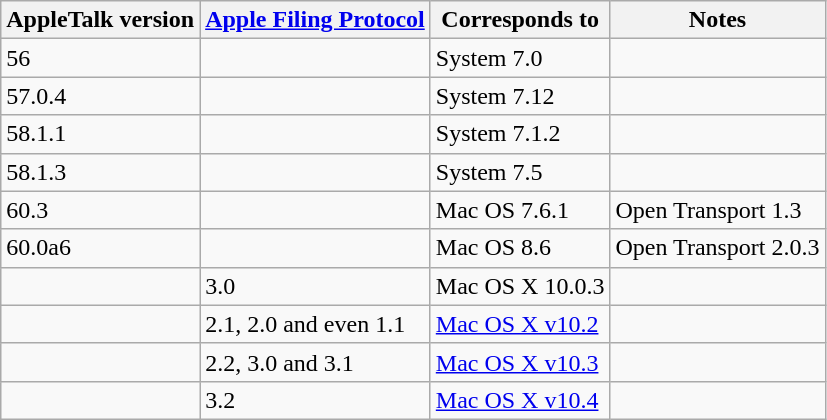<table class="wikitable">
<tr>
<th>AppleTalk version</th>
<th><a href='#'>Apple Filing Protocol</a></th>
<th>Corresponds to</th>
<th>Notes</th>
</tr>
<tr>
<td>56</td>
<td></td>
<td>System 7.0</td>
<td></td>
</tr>
<tr>
<td>57.0.4</td>
<td></td>
<td>System 7.12</td>
<td></td>
</tr>
<tr>
<td>58.1.1</td>
<td></td>
<td>System 7.1.2</td>
<td></td>
</tr>
<tr>
<td>58.1.3</td>
<td></td>
<td>System 7.5</td>
<td></td>
</tr>
<tr>
<td>60.3</td>
<td></td>
<td>Mac OS 7.6.1</td>
<td>Open Transport 1.3</td>
</tr>
<tr>
<td>60.0a6</td>
<td></td>
<td>Mac OS 8.6</td>
<td>Open Transport 2.0.3</td>
</tr>
<tr>
<td></td>
<td>3.0</td>
<td>Mac OS X 10.0.3</td>
<td></td>
</tr>
<tr>
<td></td>
<td>2.1, 2.0 and even 1.1</td>
<td><a href='#'>Mac OS X v10.2</a></td>
<td></td>
</tr>
<tr>
<td></td>
<td>2.2, 3.0 and 3.1</td>
<td><a href='#'>Mac OS X v10.3</a></td>
<td></td>
</tr>
<tr>
<td></td>
<td>3.2</td>
<td><a href='#'>Mac OS X v10.4</a></td>
<td></td>
</tr>
</table>
